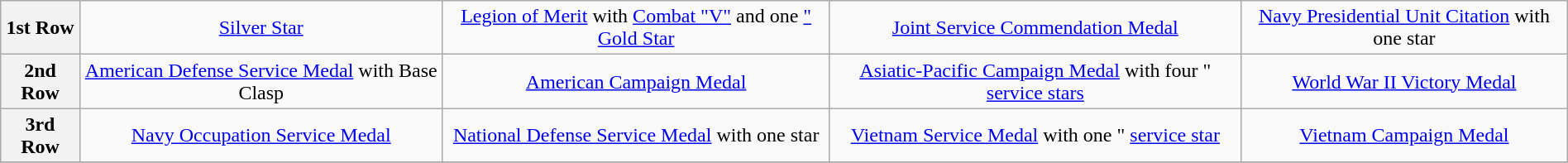<table class="wikitable" style="margin:1em auto; text-align:center;">
<tr>
<th>1st Row</th>
<td colspan="4"><a href='#'>Silver Star</a></td>
<td colspan="4"><a href='#'>Legion of Merit</a> with <a href='#'>Combat "V"</a> and one <a href='#'>" Gold Star</a></td>
<td colspan="4"><a href='#'>Joint Service Commendation Medal</a></td>
<td colspan="4"><a href='#'>Navy Presidential Unit Citation</a> with one star</td>
</tr>
<tr>
<th>2nd Row</th>
<td colspan="4"><a href='#'>American Defense Service Medal</a> with Base Clasp</td>
<td colspan="4"><a href='#'>American Campaign Medal</a></td>
<td colspan="4"><a href='#'>Asiatic-Pacific Campaign Medal</a> with four " <a href='#'>service stars</a></td>
<td colspan="4"><a href='#'>World War II Victory Medal</a></td>
</tr>
<tr>
<th>3rd Row</th>
<td colspan="4"><a href='#'>Navy Occupation Service Medal</a></td>
<td colspan="4"><a href='#'>National Defense Service Medal</a> with one star</td>
<td colspan="4"><a href='#'>Vietnam Service Medal</a> with one " <a href='#'>service star</a></td>
<td colspan="4"><a href='#'>Vietnam Campaign Medal</a></td>
</tr>
<tr>
</tr>
</table>
